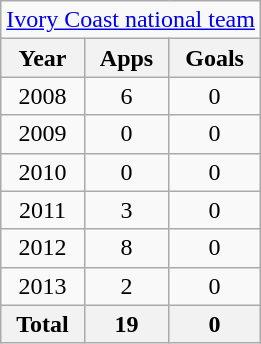<table class="wikitable" style="text-align:center">
<tr>
<td colspan="3"><a href='#'>Ivory Coast national team</a></td>
</tr>
<tr>
<th>Year</th>
<th>Apps</th>
<th>Goals</th>
</tr>
<tr>
<td>2008</td>
<td>6</td>
<td>0</td>
</tr>
<tr>
<td>2009</td>
<td>0</td>
<td>0</td>
</tr>
<tr>
<td>2010</td>
<td>0</td>
<td>0</td>
</tr>
<tr>
<td>2011</td>
<td>3</td>
<td>0</td>
</tr>
<tr>
<td>2012</td>
<td>8</td>
<td>0</td>
</tr>
<tr>
<td>2013</td>
<td>2</td>
<td>0</td>
</tr>
<tr>
<th>Total</th>
<th>19</th>
<th>0</th>
</tr>
</table>
